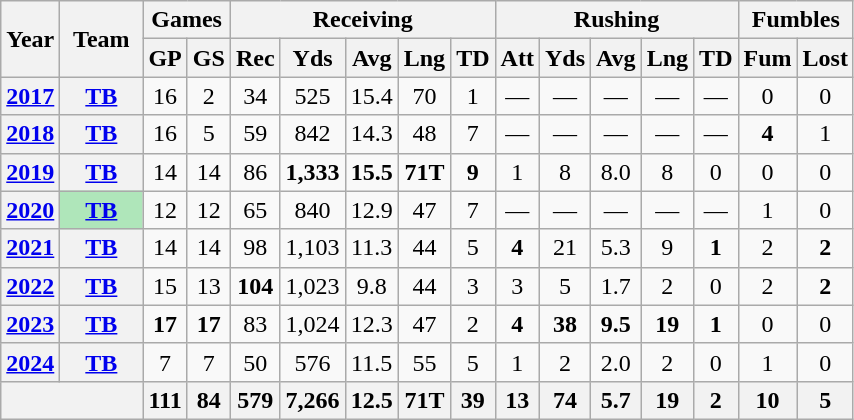<table class=wikitable style="text-align:center;">
<tr>
<th rowspan="2">Year</th>
<th rowspan="2">Team</th>
<th colspan="2">Games</th>
<th colspan="5">Receiving</th>
<th colspan="5">Rushing</th>
<th colspan="2">Fumbles</th>
</tr>
<tr>
<th>GP</th>
<th>GS</th>
<th>Rec</th>
<th>Yds</th>
<th>Avg</th>
<th>Lng</th>
<th>TD</th>
<th>Att</th>
<th>Yds</th>
<th>Avg</th>
<th>Lng</th>
<th>TD</th>
<th>Fum</th>
<th>Lost</th>
</tr>
<tr>
<th><a href='#'>2017</a></th>
<th><a href='#'>TB</a></th>
<td>16</td>
<td>2</td>
<td>34</td>
<td>525</td>
<td>15.4</td>
<td>70</td>
<td>1</td>
<td>—</td>
<td>—</td>
<td>—</td>
<td>—</td>
<td>—</td>
<td>0</td>
<td>0</td>
</tr>
<tr>
<th><a href='#'>2018</a></th>
<th><a href='#'>TB</a></th>
<td>16</td>
<td>5</td>
<td>59</td>
<td>842</td>
<td>14.3</td>
<td>48</td>
<td>7</td>
<td>—</td>
<td>—</td>
<td>—</td>
<td>—</td>
<td>—</td>
<td><strong>4</strong></td>
<td>1</td>
</tr>
<tr>
<th><a href='#'>2019</a></th>
<th><a href='#'>TB</a></th>
<td>14</td>
<td>14</td>
<td>86</td>
<td><strong>1,333</strong></td>
<td><strong>15.5</strong></td>
<td><strong>71T</strong></td>
<td><strong>9</strong></td>
<td>1</td>
<td>8</td>
<td>8.0</td>
<td>8</td>
<td>0</td>
<td>0</td>
<td>0</td>
</tr>
<tr>
<th><a href='#'>2020</a></th>
<th style="background:#afe6ba; width:3em;"><a href='#'>TB</a></th>
<td>12</td>
<td>12</td>
<td>65</td>
<td>840</td>
<td>12.9</td>
<td>47</td>
<td>7</td>
<td>—</td>
<td>—</td>
<td>—</td>
<td>—</td>
<td>—</td>
<td>1</td>
<td>0</td>
</tr>
<tr>
<th><a href='#'>2021</a></th>
<th><a href='#'>TB</a></th>
<td>14</td>
<td>14</td>
<td>98</td>
<td>1,103</td>
<td>11.3</td>
<td>44</td>
<td>5</td>
<td><strong>4</strong></td>
<td>21</td>
<td>5.3</td>
<td>9</td>
<td><strong>1</strong></td>
<td>2</td>
<td><strong>2</strong></td>
</tr>
<tr>
<th><a href='#'>2022</a></th>
<th><a href='#'>TB</a></th>
<td>15</td>
<td>13</td>
<td><strong>104</strong></td>
<td>1,023</td>
<td>9.8</td>
<td>44</td>
<td>3</td>
<td>3</td>
<td>5</td>
<td>1.7</td>
<td>2</td>
<td>0</td>
<td>2</td>
<td><strong>2</strong></td>
</tr>
<tr>
<th><a href='#'>2023</a></th>
<th><a href='#'>TB</a></th>
<td><strong>17</strong></td>
<td><strong>17</strong></td>
<td>83</td>
<td>1,024</td>
<td>12.3</td>
<td>47</td>
<td>2</td>
<td><strong>4</strong></td>
<td><strong>38</strong></td>
<td><strong>9.5</strong></td>
<td><strong>19</strong></td>
<td><strong>1</strong></td>
<td>0</td>
<td>0</td>
</tr>
<tr>
<th><a href='#'>2024</a></th>
<th><a href='#'>TB</a></th>
<td>7</td>
<td>7</td>
<td>50</td>
<td>576</td>
<td>11.5</td>
<td>55</td>
<td>5</td>
<td>1</td>
<td>2</td>
<td>2.0</td>
<td>2</td>
<td>0</td>
<td>1</td>
<td>0</td>
</tr>
<tr>
<th colspan="2"></th>
<th>111</th>
<th>84</th>
<th>579</th>
<th>7,266</th>
<th>12.5</th>
<th>71T</th>
<th>39</th>
<th>13</th>
<th>74</th>
<th>5.7</th>
<th>19</th>
<th>2</th>
<th>10</th>
<th>5</th>
</tr>
</table>
